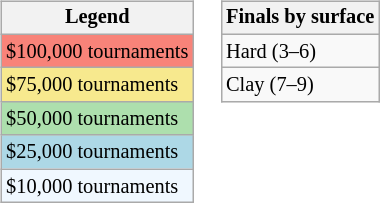<table>
<tr valign=top>
<td><br><table class=wikitable style="font-size:85%">
<tr>
<th>Legend</th>
</tr>
<tr style="background:#f88379;">
<td>$100,000 tournaments</td>
</tr>
<tr style="background:#f7e98e;">
<td>$75,000 tournaments</td>
</tr>
<tr style="background:#addfad;">
<td>$50,000 tournaments</td>
</tr>
<tr style="background:lightblue;">
<td>$25,000 tournaments</td>
</tr>
<tr style="background:#f0f8ff;">
<td>$10,000 tournaments</td>
</tr>
</table>
</td>
<td><br><table class=wikitable style="font-size:85%">
<tr>
<th>Finals by surface</th>
</tr>
<tr>
<td>Hard (3–6)</td>
</tr>
<tr>
<td>Clay (7–9)</td>
</tr>
</table>
</td>
</tr>
</table>
